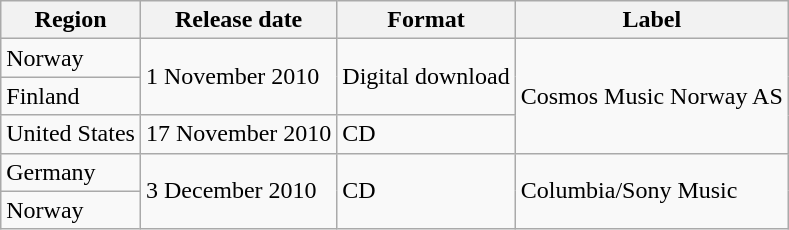<table class="wikitable">
<tr>
<th>Region</th>
<th>Release date</th>
<th>Format</th>
<th>Label</th>
</tr>
<tr>
<td>Norway</td>
<td rowspan="2">1 November 2010</td>
<td rowspan="2">Digital download</td>
<td rowspan="3">Cosmos Music Norway AS</td>
</tr>
<tr>
<td>Finland</td>
</tr>
<tr>
<td>United States</td>
<td>17 November 2010</td>
<td>CD</td>
</tr>
<tr>
<td>Germany</td>
<td rowspan="2">3 December 2010</td>
<td rowspan="2">CD</td>
<td rowspan="2">Columbia/Sony Music</td>
</tr>
<tr>
<td>Norway</td>
</tr>
</table>
